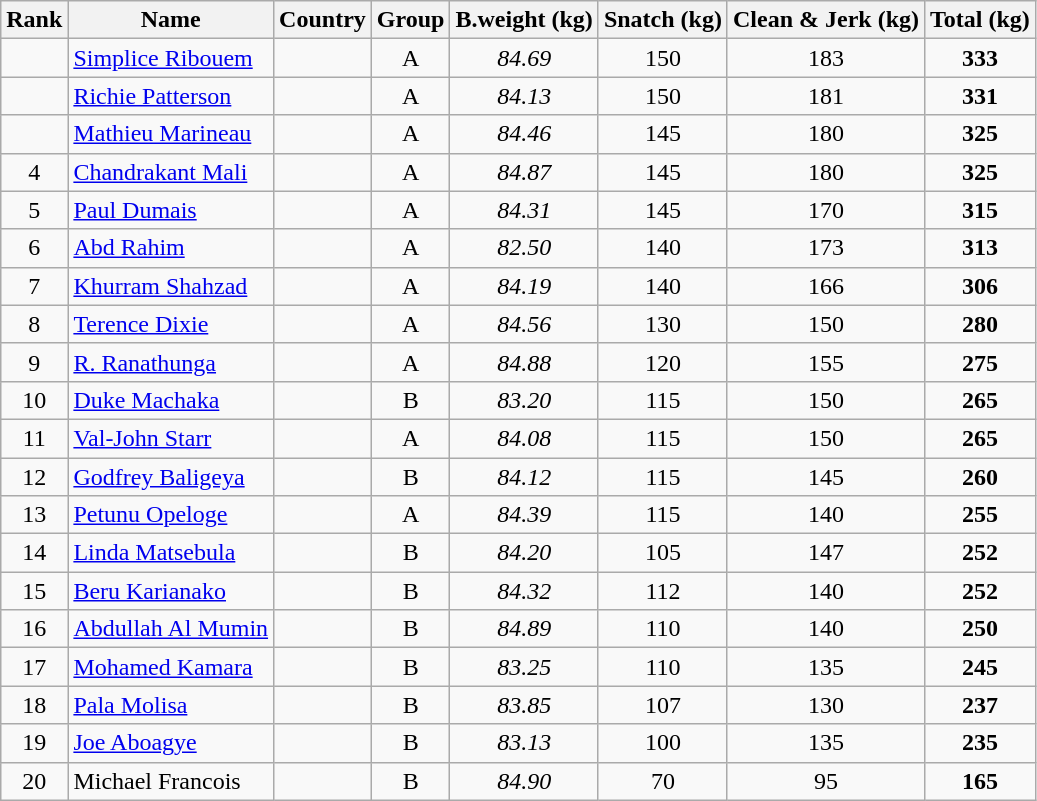<table class="wikitable sortable" style="text-align:center;">
<tr>
<th>Rank</th>
<th>Name</th>
<th>Country</th>
<th>Group</th>
<th>B.weight (kg)</th>
<th>Snatch (kg)</th>
<th>Clean & Jerk (kg)</th>
<th>Total (kg)</th>
</tr>
<tr>
<td></td>
<td align=left><a href='#'>Simplice Ribouem</a></td>
<td align=left></td>
<td>A</td>
<td><em>84.69</em></td>
<td>150</td>
<td>183</td>
<td><strong>333</strong></td>
</tr>
<tr>
<td></td>
<td align=left><a href='#'>Richie Patterson</a></td>
<td align=left></td>
<td>A</td>
<td><em>84.13</em></td>
<td>150</td>
<td>181</td>
<td><strong>331</strong></td>
</tr>
<tr>
<td></td>
<td align=left><a href='#'>Mathieu Marineau</a></td>
<td align=left></td>
<td>A</td>
<td><em>84.46</em></td>
<td>145</td>
<td>180</td>
<td><strong>325</strong></td>
</tr>
<tr>
<td>4</td>
<td align=left><a href='#'>Chandrakant Mali</a></td>
<td align=left></td>
<td>A</td>
<td><em>84.87</em></td>
<td>145</td>
<td>180</td>
<td><strong>325</strong></td>
</tr>
<tr>
<td>5</td>
<td align=left><a href='#'>Paul Dumais</a></td>
<td align=left></td>
<td>A</td>
<td><em>84.31</em></td>
<td>145</td>
<td>170</td>
<td><strong>315</strong></td>
</tr>
<tr>
<td>6</td>
<td align=left><a href='#'>Abd Rahim</a></td>
<td align=left></td>
<td>A</td>
<td><em>82.50</em></td>
<td>140</td>
<td>173</td>
<td><strong>313</strong></td>
</tr>
<tr>
<td>7</td>
<td align=left><a href='#'>Khurram Shahzad</a></td>
<td align=left></td>
<td>A</td>
<td><em>84.19</em></td>
<td>140</td>
<td>166</td>
<td><strong>306</strong></td>
</tr>
<tr>
<td>8</td>
<td align=left><a href='#'>Terence Dixie</a></td>
<td align=left></td>
<td>A</td>
<td><em>84.56</em></td>
<td>130</td>
<td>150</td>
<td><strong>280</strong></td>
</tr>
<tr>
<td>9</td>
<td align=left><a href='#'>R. Ranathunga</a></td>
<td align=left></td>
<td>A</td>
<td><em>84.88</em></td>
<td>120</td>
<td>155</td>
<td><strong>275</strong></td>
</tr>
<tr>
<td>10</td>
<td align=left><a href='#'>Duke Machaka</a></td>
<td align=left></td>
<td>B</td>
<td><em>83.20</em></td>
<td>115</td>
<td>150</td>
<td><strong>265</strong></td>
</tr>
<tr>
<td>11</td>
<td align=left><a href='#'>Val-John Starr</a></td>
<td align=left></td>
<td>A</td>
<td><em>84.08</em></td>
<td>115</td>
<td>150</td>
<td><strong>265</strong></td>
</tr>
<tr>
<td>12</td>
<td align=left><a href='#'>Godfrey Baligeya</a></td>
<td align=left></td>
<td>B</td>
<td><em>84.12</em></td>
<td>115</td>
<td>145</td>
<td><strong>260</strong></td>
</tr>
<tr>
<td>13</td>
<td align=left><a href='#'>Petunu Opeloge</a></td>
<td align=left></td>
<td>A</td>
<td><em>84.39</em></td>
<td>115</td>
<td>140</td>
<td><strong>255</strong></td>
</tr>
<tr>
<td>14</td>
<td align=left><a href='#'>Linda Matsebula</a></td>
<td align=left></td>
<td>B</td>
<td><em>84.20</em></td>
<td>105</td>
<td>147</td>
<td><strong>252</strong></td>
</tr>
<tr>
<td>15</td>
<td align=left><a href='#'>Beru Karianako</a></td>
<td align=left></td>
<td>B</td>
<td><em>84.32</em></td>
<td>112</td>
<td>140</td>
<td><strong>252</strong></td>
</tr>
<tr>
<td>16</td>
<td align=left><a href='#'>Abdullah Al Mumin</a></td>
<td align=left></td>
<td>B</td>
<td><em>84.89</em></td>
<td>110</td>
<td>140</td>
<td><strong>250</strong></td>
</tr>
<tr>
<td>17</td>
<td align=left><a href='#'>Mohamed Kamara</a></td>
<td align=left></td>
<td>B</td>
<td><em>83.25</em></td>
<td>110</td>
<td>135</td>
<td><strong>245</strong></td>
</tr>
<tr>
<td>18</td>
<td align=left><a href='#'>Pala Molisa</a></td>
<td align=left></td>
<td>B</td>
<td><em>83.85</em></td>
<td>107</td>
<td>130</td>
<td><strong>237</strong></td>
</tr>
<tr>
<td>19</td>
<td align=left><a href='#'>Joe Aboagye</a></td>
<td align=left></td>
<td>B</td>
<td><em>83.13</em></td>
<td>100</td>
<td>135</td>
<td><strong>235</strong></td>
</tr>
<tr>
<td>20</td>
<td align=left>Michael Francois</td>
<td align=left></td>
<td>B</td>
<td><em>84.90</em></td>
<td>70</td>
<td>95</td>
<td><strong>165</strong></td>
</tr>
</table>
